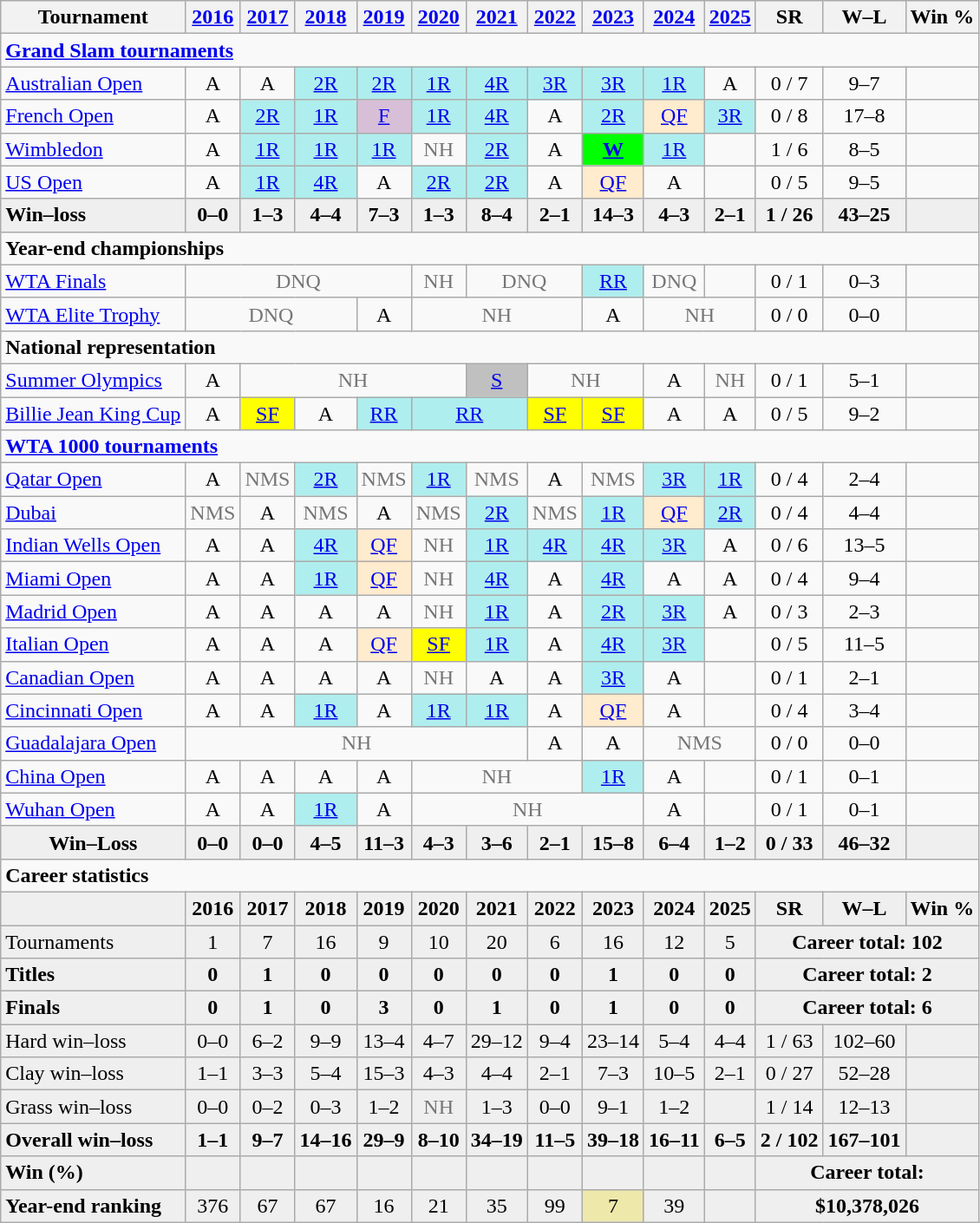<table class=wikitable style=text-align:center>
<tr>
<th>Tournament</th>
<th><a href='#'>2016</a></th>
<th><a href='#'>2017</a></th>
<th><a href='#'>2018</a></th>
<th><a href='#'>2019</a></th>
<th><a href='#'>2020</a></th>
<th><a href='#'>2021</a></th>
<th><a href='#'>2022</a></th>
<th><a href='#'>2023</a></th>
<th><a href='#'>2024</a></th>
<th><a href='#'>2025</a></th>
<th>SR</th>
<th>W–L</th>
<th>Win %</th>
</tr>
<tr>
<td colspan=14 style=text-align:left><strong><a href='#'>Grand Slam tournaments</a></strong></td>
</tr>
<tr>
<td style=text-align:left><a href='#'>Australian Open</a></td>
<td>A</td>
<td>A</td>
<td style=background:#afeeee><a href='#'>2R</a></td>
<td style=background:#afeeee><a href='#'>2R</a></td>
<td style=background:#afeeee><a href='#'>1R</a></td>
<td style=background:#afeeee><a href='#'>4R</a></td>
<td style=background:#afeeee><a href='#'>3R</a></td>
<td style=background:#afeeee><a href='#'>3R</a></td>
<td style=background:#afeeee><a href='#'>1R</a></td>
<td>A</td>
<td>0 / 7</td>
<td>9–7</td>
<td></td>
</tr>
<tr>
<td style=text-align:left><a href='#'>French Open</a></td>
<td>A</td>
<td style=background:#afeeee><a href='#'>2R</a></td>
<td style=background:#afeeee><a href='#'>1R</a></td>
<td style=background:thistle><a href='#'>F</a></td>
<td style=background:#afeeee><a href='#'>1R</a></td>
<td style=background:#afeeee><a href='#'>4R</a></td>
<td>A</td>
<td style=background:#afeeee><a href='#'>2R</a></td>
<td style=background:#ffebcd><a href='#'>QF</a></td>
<td style=background:#afeeee><a href='#'>3R</a></td>
<td>0 / 8</td>
<td>17–8</td>
<td></td>
</tr>
<tr>
<td style=text-align:left><a href='#'>Wimbledon</a></td>
<td>A</td>
<td style=background:#afeeee><a href='#'>1R</a></td>
<td style=background:#afeeee><a href='#'>1R</a></td>
<td style=background:#afeeee><a href='#'>1R</a></td>
<td style=color:#767676>NH</td>
<td style=background:#afeeee><a href='#'>2R</a></td>
<td>A</td>
<td style=background:lime><strong><a href='#'>W</a></strong></td>
<td style=background:#afeeee><a href='#'>1R</a></td>
<td></td>
<td>1 / 6</td>
<td>8–5</td>
<td></td>
</tr>
<tr>
<td style=text-align:left><a href='#'>US Open</a></td>
<td>A</td>
<td style=background:#afeeee><a href='#'>1R</a></td>
<td style=background:#afeeee><a href='#'>4R</a></td>
<td>A</td>
<td style=background:#afeeee><a href='#'>2R</a></td>
<td style=background:#afeeee><a href='#'>2R</a></td>
<td>A</td>
<td style=background:#ffebcd><a href='#'>QF</a></td>
<td>A</td>
<td></td>
<td>0 / 5</td>
<td>9–5</td>
<td></td>
</tr>
<tr style=font-weight:bold;background:#efefef>
<td style=text-align:left>Win–loss</td>
<td>0–0</td>
<td>1–3</td>
<td>4–4</td>
<td>7–3</td>
<td>1–3</td>
<td>8–4</td>
<td>2–1</td>
<td>14–3</td>
<td>4–3</td>
<td>2–1</td>
<td>1 / 26</td>
<td>43–25</td>
<td></td>
</tr>
<tr>
<td colspan=14 style=text-align:left><strong>Year-end championships</strong></td>
</tr>
<tr>
<td style=text-align:left><a href='#'>WTA Finals</a></td>
<td colspan="4" style="color:#767676">DNQ</td>
<td style="color:#767676">NH</td>
<td colspan="2" style="color:#767676">DNQ</td>
<td style=background:#afeeee><a href='#'>RR</a></td>
<td style="color:#767676">DNQ</td>
<td></td>
<td>0 / 1</td>
<td>0–3</td>
<td></td>
</tr>
<tr>
<td style=text-align:left><a href='#'>WTA Elite Trophy</a></td>
<td colspan=3 style=color:#767676>DNQ</td>
<td>A</td>
<td colspan="3" style="color:#767676">NH</td>
<td>A</td>
<td colspan=2 style="color:#767676">NH</td>
<td>0 / 0</td>
<td>0–0</td>
<td></td>
</tr>
<tr>
<td colspan=14 style=text-align:left><strong>National representation</strong></td>
</tr>
<tr>
<td style=text-align:left><a href='#'>Summer Olympics</a></td>
<td>A</td>
<td colspan=4 style=color:#767676>NH</td>
<td style=background:silver><a href='#'>S</a></td>
<td colspan=2 style=color:#767676>NH</td>
<td>A</td>
<td style=color:#767676>NH</td>
<td>0 / 1</td>
<td>5–1</td>
<td></td>
</tr>
<tr>
<td style=text-align:left><a href='#'>Billie Jean King Cup</a></td>
<td>A</td>
<td style=background:yellow><a href='#'>SF</a></td>
<td>A</td>
<td style=background:#afeeee><a href='#'>RR</a></td>
<td colspan=2 style=background:#afeeee><a href='#'>RR</a></td>
<td style=background:yellow><a href='#'>SF</a></td>
<td style=background:yellow><a href='#'>SF</a></td>
<td>A</td>
<td>A</td>
<td>0 / 5</td>
<td>9–2</td>
<td></td>
</tr>
<tr>
<td colspan=14 style=text-align:left><strong><a href='#'>WTA 1000 tournaments</a></strong></td>
</tr>
<tr>
<td style=text-align:left><a href='#'>Qatar Open</a></td>
<td>A</td>
<td style=color:#767676>NMS</td>
<td style=background:#afeeee><a href='#'>2R</a></td>
<td style=color:#767676>NMS</td>
<td style=background:#afeeee><a href='#'>1R</a></td>
<td style=color:#767676>NMS</td>
<td>A</td>
<td style=color:#767676>NMS</td>
<td style=background:#afeeee><a href='#'>3R</a></td>
<td style=background:#afeeee><a href='#'>1R</a></td>
<td>0 / 4</td>
<td>2–4</td>
<td></td>
</tr>
<tr>
<td style=text-align:left><a href='#'>Dubai</a></td>
<td style=color:#767676>NMS</td>
<td>A</td>
<td style=color:#767676>NMS</td>
<td>A</td>
<td style=color:#767676>NMS</td>
<td style=background:#afeeee><a href='#'>2R</a></td>
<td style=color:#767676>NMS</td>
<td style=background:#afeeee><a href='#'>1R</a></td>
<td style=background:#ffebcd><a href='#'>QF</a></td>
<td style=background:#afeeee><a href='#'>2R</a></td>
<td>0 / 4</td>
<td>4–4</td>
<td></td>
</tr>
<tr>
<td style=text-align:left><a href='#'>Indian Wells Open</a></td>
<td>A</td>
<td>A</td>
<td style=background:#afeeee><a href='#'>4R</a></td>
<td style=background:#ffebcd><a href='#'>QF</a></td>
<td style=color:#767676>NH</td>
<td style=background:#afeeee><a href='#'>1R</a></td>
<td style=background:#afeeee><a href='#'>4R</a></td>
<td style=background:#afeeee><a href='#'>4R</a></td>
<td style=background:#afeeee><a href='#'>3R</a></td>
<td>A</td>
<td>0 / 6</td>
<td>13–5</td>
<td></td>
</tr>
<tr>
<td style=text-align:left><a href='#'>Miami Open</a></td>
<td>A</td>
<td>A</td>
<td style=background:#afeeee><a href='#'>1R</a></td>
<td style=background:#ffebcd><a href='#'>QF</a></td>
<td style=color:#767676>NH</td>
<td style=background:#afeeee><a href='#'>4R</a></td>
<td>A</td>
<td style=background:#afeeee><a href='#'>4R</a></td>
<td>A</td>
<td>A</td>
<td>0 / 4</td>
<td>9–4</td>
<td></td>
</tr>
<tr>
<td style=text-align:left><a href='#'>Madrid Open</a></td>
<td>A</td>
<td>A</td>
<td>A</td>
<td>A</td>
<td style=color:#767676>NH</td>
<td style=background:#afeeee><a href='#'>1R</a></td>
<td>A</td>
<td style=background:#afeeee><a href='#'>2R</a></td>
<td style=background:#afeeee><a href='#'>3R</a></td>
<td>A</td>
<td>0 / 3</td>
<td>2–3</td>
<td></td>
</tr>
<tr>
<td style=text-align:left><a href='#'>Italian Open</a></td>
<td>A</td>
<td>A</td>
<td>A</td>
<td style=background:#ffebcd><a href='#'>QF</a></td>
<td style=background:yellow><a href='#'>SF</a></td>
<td style=background:#afeeee><a href='#'>1R</a></td>
<td>A</td>
<td style=background:#afeeee><a href='#'>4R</a></td>
<td style=background:#afeeee><a href='#'>3R</a></td>
<td></td>
<td>0 / 5</td>
<td>11–5</td>
<td></td>
</tr>
<tr>
<td style=text-align:left><a href='#'>Canadian Open</a></td>
<td>A</td>
<td>A</td>
<td>A</td>
<td>A</td>
<td style=color:#767676>NH</td>
<td>A</td>
<td>A</td>
<td style=background:#afeeee><a href='#'>3R</a></td>
<td>A</td>
<td></td>
<td>0 / 1</td>
<td>2–1</td>
<td></td>
</tr>
<tr>
<td style=text-align:left><a href='#'>Cincinnati Open</a></td>
<td>A</td>
<td>A</td>
<td style=background:#afeeee><a href='#'>1R</a></td>
<td>A</td>
<td style=background:#afeeee><a href='#'>1R</a></td>
<td style=background:#afeeee><a href='#'>1R</a></td>
<td>A</td>
<td style=background:#ffebcd><a href='#'>QF</a></td>
<td>A</td>
<td></td>
<td>0 / 4</td>
<td>3–4</td>
<td></td>
</tr>
<tr>
<td style="text-align:left"><a href='#'>Guadalajara Open</a></td>
<td colspan="6" style="color:#767676">NH</td>
<td>A</td>
<td>A</td>
<td colspan=2 style="color:#767676">NMS</td>
<td>0 / 0</td>
<td>0–0</td>
<td></td>
</tr>
<tr>
<td style="text-align:left"><a href='#'>China Open</a></td>
<td>A</td>
<td>A</td>
<td>A</td>
<td>A</td>
<td colspan="3" style="color:#767676">NH</td>
<td style="background:#afeeee"><a href='#'>1R</a></td>
<td>A</td>
<td></td>
<td>0 / 1</td>
<td>0–1</td>
<td></td>
</tr>
<tr>
<td style="text-align:left"><a href='#'>Wuhan Open</a></td>
<td>A</td>
<td>A</td>
<td style="background:#afeeee"><a href='#'>1R</a></td>
<td>A</td>
<td colspan="4" style="color:#767676">NH</td>
<td>A</td>
<td></td>
<td>0 / 1</td>
<td>0–1</td>
<td></td>
</tr>
<tr style=font-weight:bold;background:#efefef>
<td>Win–Loss</td>
<td>0–0</td>
<td>0–0</td>
<td>4–5</td>
<td>11–3</td>
<td>4–3</td>
<td>3–6</td>
<td>2–1</td>
<td>15–8</td>
<td>6–4</td>
<td>1–2</td>
<td>0 / 33</td>
<td>46–32</td>
<td></td>
</tr>
<tr>
<td colspan="14" style=text-align:left><strong>Career statistics</strong></td>
</tr>
<tr style=font-weight:bold;background:#efefef>
<td></td>
<td>2016</td>
<td>2017</td>
<td>2018</td>
<td>2019</td>
<td>2020</td>
<td>2021</td>
<td>2022</td>
<td>2023</td>
<td>2024</td>
<td>2025</td>
<td>SR</td>
<td>W–L</td>
<td>Win %</td>
</tr>
<tr style=background:#efefef>
<td style=text-align:left>Tournaments</td>
<td>1</td>
<td>7</td>
<td>16</td>
<td>9</td>
<td>10</td>
<td>20</td>
<td>6</td>
<td>16</td>
<td>12</td>
<td>5</td>
<td colspan=3><strong>Career total: 102</strong></td>
</tr>
<tr style=font-weight:bold;background:#efefef>
<td style=text-align:left>Titles</td>
<td>0</td>
<td>1</td>
<td>0</td>
<td>0</td>
<td>0</td>
<td>0</td>
<td>0</td>
<td>1</td>
<td>0</td>
<td>0</td>
<td colspan=3>Career total: 2</td>
</tr>
<tr style=font-weight:bold;background:#efefef>
<td style=text-align:left>Finals</td>
<td>0</td>
<td>1</td>
<td>0</td>
<td>3</td>
<td>0</td>
<td>1</td>
<td>0</td>
<td>1</td>
<td>0</td>
<td>0</td>
<td colspan=3>Career total: 6</td>
</tr>
<tr style=background:#efefef>
<td style=text-align:left>Hard win–loss</td>
<td>0–0</td>
<td>6–2</td>
<td>9–9</td>
<td>13–4</td>
<td>4–7</td>
<td>29–12</td>
<td>9–4</td>
<td>23–14</td>
<td>5–4</td>
<td>4–4</td>
<td>1 / 63</td>
<td>102–60</td>
<td></td>
</tr>
<tr style=background:#efefef>
<td style=text-align:left>Clay win–loss</td>
<td>1–1</td>
<td>3–3</td>
<td>5–4</td>
<td>15–3</td>
<td>4–3</td>
<td>4–4</td>
<td>2–1</td>
<td>7–3</td>
<td>10–5</td>
<td>2–1</td>
<td>0 / 27</td>
<td>52–28</td>
<td></td>
</tr>
<tr style=background:#efefef>
<td style=text-align:left>Grass win–loss</td>
<td>0–0</td>
<td>0–2</td>
<td>0–3</td>
<td>1–2</td>
<td style=color:#767676>NH</td>
<td>1–3</td>
<td>0–0</td>
<td>9–1</td>
<td>1–2</td>
<td></td>
<td>1 / 14</td>
<td>12–13</td>
<td></td>
</tr>
<tr style=font-weight:bold;background:#efefef>
<td style=text-align:left>Overall win–loss</td>
<td>1–1</td>
<td>9–7</td>
<td>14–16</td>
<td>29–9</td>
<td>8–10</td>
<td>34–19</td>
<td>11–5</td>
<td>39–18</td>
<td>16–11</td>
<td>6–5</td>
<td>2 / 102</td>
<td>167–101</td>
<td></td>
</tr>
<tr style=font-weight:bold;background:#efefef>
<td style=text-align:left>Win (%)</td>
<td></td>
<td></td>
<td></td>
<td></td>
<td></td>
<td></td>
<td></td>
<td></td>
<td></td>
<td></td>
<td colspan=3>Career total: </td>
</tr>
<tr style=background:#efefef>
<td style=text-align:left><strong>Year-end ranking</strong></td>
<td>376</td>
<td>67</td>
<td>67</td>
<td>16</td>
<td>21</td>
<td>35</td>
<td>99</td>
<td bgcolor="eee8aa">7</td>
<td>39</td>
<td></td>
<td colspan=3><strong>$10,378,026</strong></td>
</tr>
</table>
